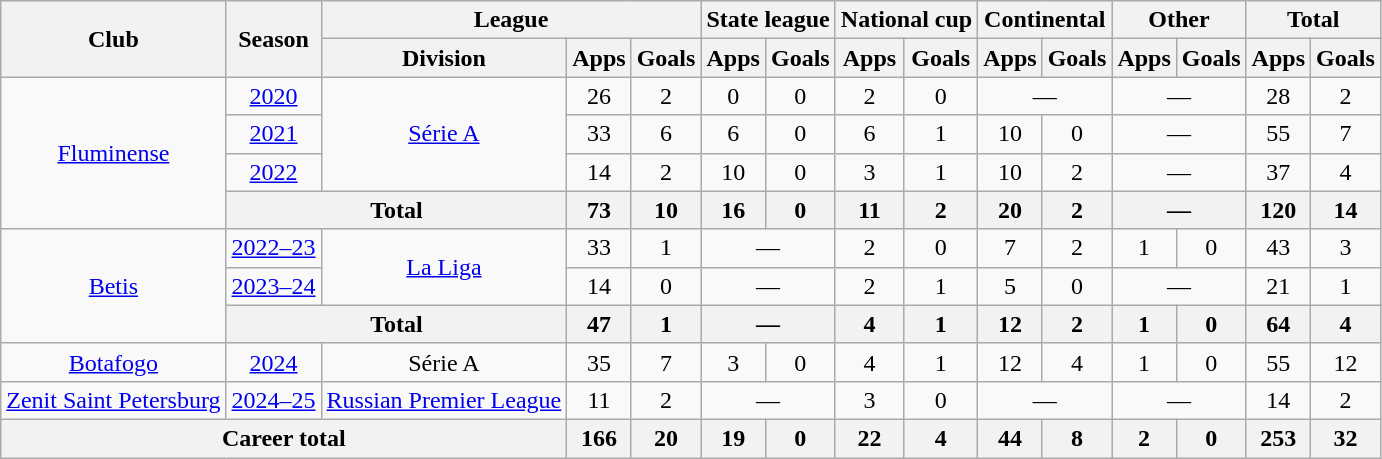<table class="wikitable" style="text-align:center">
<tr>
<th rowspan="2">Club</th>
<th rowspan="2">Season</th>
<th colspan="3">League</th>
<th colspan="2">State league</th>
<th colspan="2">National cup</th>
<th colspan="2">Continental</th>
<th colspan="2">Other</th>
<th colspan="2">Total</th>
</tr>
<tr>
<th>Division</th>
<th>Apps</th>
<th>Goals</th>
<th>Apps</th>
<th>Goals</th>
<th>Apps</th>
<th>Goals</th>
<th>Apps</th>
<th>Goals</th>
<th>Apps</th>
<th>Goals</th>
<th>Apps</th>
<th>Goals</th>
</tr>
<tr>
<td rowspan="4"><a href='#'>Fluminense</a></td>
<td><a href='#'>2020</a></td>
<td rowspan="3"><a href='#'>Série A</a></td>
<td>26</td>
<td>2</td>
<td>0</td>
<td>0</td>
<td>2</td>
<td>0</td>
<td colspan="2">—</td>
<td colspan="2">—</td>
<td>28</td>
<td>2</td>
</tr>
<tr>
<td><a href='#'>2021</a></td>
<td>33</td>
<td>6</td>
<td>6</td>
<td>0</td>
<td>6</td>
<td>1</td>
<td>10</td>
<td>0</td>
<td colspan="2">—</td>
<td>55</td>
<td>7</td>
</tr>
<tr>
<td><a href='#'>2022</a></td>
<td>14</td>
<td>2</td>
<td>10</td>
<td>0</td>
<td>3</td>
<td>1</td>
<td>10</td>
<td>2</td>
<td colspan="2">—</td>
<td>37</td>
<td>4</td>
</tr>
<tr>
<th colspan="2">Total</th>
<th>73</th>
<th>10</th>
<th>16</th>
<th>0</th>
<th>11</th>
<th>2</th>
<th>20</th>
<th>2</th>
<th colspan="2">—</th>
<th>120</th>
<th>14</th>
</tr>
<tr>
<td rowspan="3"><a href='#'>Betis</a></td>
<td><a href='#'>2022–23</a></td>
<td rowspan="2"><a href='#'>La Liga</a></td>
<td>33</td>
<td>1</td>
<td colspan="2">—</td>
<td>2</td>
<td>0</td>
<td>7</td>
<td>2</td>
<td>1</td>
<td>0</td>
<td>43</td>
<td>3</td>
</tr>
<tr>
<td><a href='#'>2023–24</a></td>
<td>14</td>
<td>0</td>
<td colspan="2">—</td>
<td>2</td>
<td>1</td>
<td>5</td>
<td>0</td>
<td colspan="2">—</td>
<td>21</td>
<td>1</td>
</tr>
<tr>
<th colspan="2">Total</th>
<th>47</th>
<th>1</th>
<th colspan="2">—</th>
<th>4</th>
<th>1</th>
<th>12</th>
<th>2</th>
<th>1</th>
<th>0</th>
<th>64</th>
<th>4</th>
</tr>
<tr>
<td><a href='#'>Botafogo</a></td>
<td><a href='#'>2024</a></td>
<td>Série A</td>
<td>35</td>
<td>7</td>
<td>3</td>
<td>0</td>
<td>4</td>
<td>1</td>
<td>12</td>
<td>4</td>
<td>1</td>
<td>0</td>
<td>55</td>
<td>12</td>
</tr>
<tr>
<td><a href='#'>Zenit Saint Petersburg</a></td>
<td><a href='#'>2024–25</a></td>
<td><a href='#'>Russian Premier League</a></td>
<td>11</td>
<td>2</td>
<td colspan="2">—</td>
<td>3</td>
<td>0</td>
<td colspan="2">—</td>
<td colspan="2">—</td>
<td>14</td>
<td>2</td>
</tr>
<tr>
<th colspan="3">Career total</th>
<th>166</th>
<th>20</th>
<th>19</th>
<th>0</th>
<th>22</th>
<th>4</th>
<th>44</th>
<th>8</th>
<th>2</th>
<th>0</th>
<th>253</th>
<th>32</th>
</tr>
</table>
